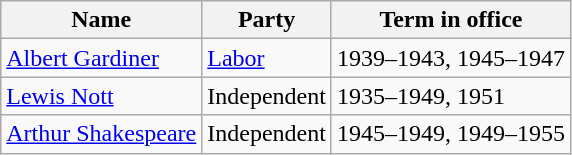<table class="wikitable sortable">
<tr>
<th><strong>Name</strong></th>
<th><strong>Party</strong></th>
<th><strong>Term in office</strong></th>
</tr>
<tr>
<td><a href='#'>Albert Gardiner</a></td>
<td><a href='#'>Labor</a></td>
<td>1939–1943, 1945–1947</td>
</tr>
<tr>
<td><a href='#'>Lewis Nott</a></td>
<td>Independent</td>
<td>1935–1949, 1951</td>
</tr>
<tr>
<td><a href='#'>Arthur Shakespeare</a></td>
<td>Independent</td>
<td>1945–1949, 1949–1955</td>
</tr>
</table>
